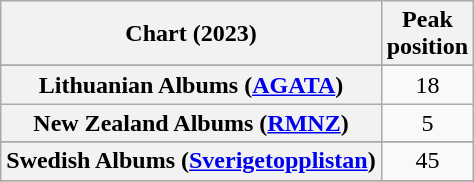<table class="wikitable sortable plainrowheaders" style="text-align:center">
<tr>
<th scope="col">Chart (2023)</th>
<th scope="col">Peak<br>position</th>
</tr>
<tr>
</tr>
<tr>
</tr>
<tr>
</tr>
<tr>
</tr>
<tr>
</tr>
<tr>
</tr>
<tr>
</tr>
<tr>
</tr>
<tr>
</tr>
<tr>
<th scope="row">Lithuanian Albums (<a href='#'>AGATA</a>)</th>
<td>18</td>
</tr>
<tr>
<th scope="row">New Zealand Albums (<a href='#'>RMNZ</a>)</th>
<td>5</td>
</tr>
<tr>
</tr>
<tr>
</tr>
<tr>
</tr>
<tr>
</tr>
<tr>
<th scope="row">Swedish Albums (<a href='#'>Sverigetopplistan</a>)</th>
<td>45</td>
</tr>
<tr>
</tr>
<tr>
</tr>
<tr>
</tr>
<tr>
</tr>
<tr>
</tr>
<tr>
</tr>
<tr>
</tr>
<tr>
</tr>
</table>
